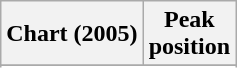<table class="wikitable sortable plainrowheaders" style="text-align:center">
<tr>
<th scope="col">Chart (2005)</th>
<th scope="col">Peak<br>position</th>
</tr>
<tr>
</tr>
<tr>
</tr>
<tr>
</tr>
<tr>
</tr>
<tr>
</tr>
<tr>
</tr>
</table>
